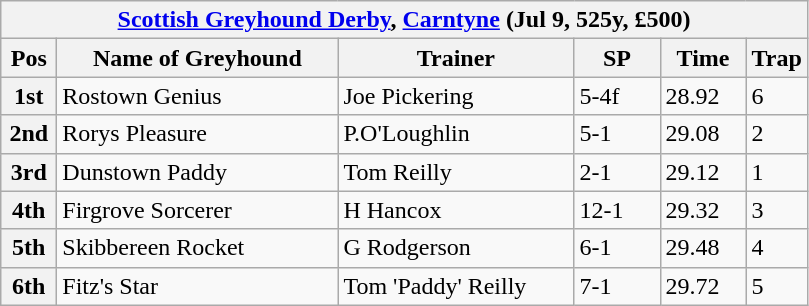<table class="wikitable">
<tr>
<th colspan="6"><a href='#'>Scottish Greyhound Derby</a>, <a href='#'>Carntyne</a> (Jul 9, 525y, £500)</th>
</tr>
<tr>
<th width=30>Pos</th>
<th width=180>Name of Greyhound</th>
<th width=150>Trainer</th>
<th width=50>SP</th>
<th width=50>Time</th>
<th width=30>Trap</th>
</tr>
<tr>
<th>1st</th>
<td>Rostown Genius</td>
<td>Joe Pickering</td>
<td>5-4f</td>
<td>28.92</td>
<td>6</td>
</tr>
<tr>
<th>2nd</th>
<td>Rorys Pleasure</td>
<td>P.O'Loughlin</td>
<td>5-1</td>
<td>29.08</td>
<td>2</td>
</tr>
<tr>
<th>3rd</th>
<td>Dunstown Paddy</td>
<td>Tom Reilly</td>
<td>2-1</td>
<td>29.12</td>
<td>1</td>
</tr>
<tr>
<th>4th</th>
<td>Firgrove Sorcerer</td>
<td>H Hancox</td>
<td>12-1</td>
<td>29.32</td>
<td>3</td>
</tr>
<tr>
<th>5th</th>
<td>Skibbereen Rocket</td>
<td>G Rodgerson</td>
<td>6-1</td>
<td>29.48</td>
<td>4</td>
</tr>
<tr>
<th>6th</th>
<td>Fitz's Star</td>
<td>Tom 'Paddy' Reilly</td>
<td>7-1</td>
<td>29.72</td>
<td>5</td>
</tr>
</table>
